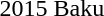<table>
<tr>
<td>2015 Baku<br></td>
<td></td>
<td></td>
<td></td>
</tr>
</table>
